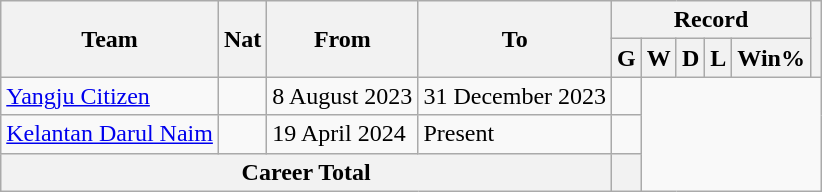<table class="wikitable" style="text-align: center">
<tr>
<th rowspan=2>Team</th>
<th rowspan=2>Nat</th>
<th rowspan=2>From</th>
<th rowspan=2>To</th>
<th colspan=5>Record</th>
<th rowspan="2"></th>
</tr>
<tr>
<th>G</th>
<th>W</th>
<th>D</th>
<th>L</th>
<th>Win%</th>
</tr>
<tr>
<td align="left"><a href='#'>Yangju Citizen</a></td>
<td></td>
<td align="left">8 August 2023</td>
<td align="left">31 December 2023<br></td>
<td></td>
</tr>
<tr>
<td align="left"><a href='#'>Kelantan Darul Naim</a></td>
<td></td>
<td align="left">19 April 2024</td>
<td align="left">Present<br></td>
<td></td>
</tr>
<tr>
<th colspan="4">Career Total<br></th>
<th></th>
</tr>
</table>
